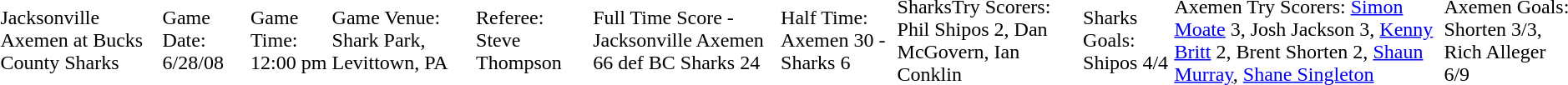<table style="margin: 1em auto 1em auto">
<tr>
<td>Jacksonville Axemen at Bucks County Sharks<br></td>
<td>Game Date: 6/28/08<br></td>
<td>Game Time: 12:00 pm<br></td>
<td>Game Venue: Shark Park, Levittown, PA<br></td>
<td>Referee: Steve Thompson<br></td>
<td>Full Time Score - Jacksonville Axemen 66 def BC Sharks 24<br></td>
<td>Half Time: Axemen 30 - Sharks 6<br></td>
<td>SharksTry Scorers: Phil Shipos 2, Dan McGovern, Ian Conklin<br></td>
<td>Sharks Goals: Shipos 4/4<br></td>
<td>Axemen Try Scorers: <a href='#'>Simon Moate</a> 3, Josh Jackson 3, <a href='#'>Kenny Britt</a> 2, Brent Shorten 2, <a href='#'>Shaun Murray</a>, <a href='#'>Shane Singleton</a><br></td>
<td>Axemen Goals: Shorten 3/3, Rich Alleger 6/9<br></td>
</tr>
</table>
